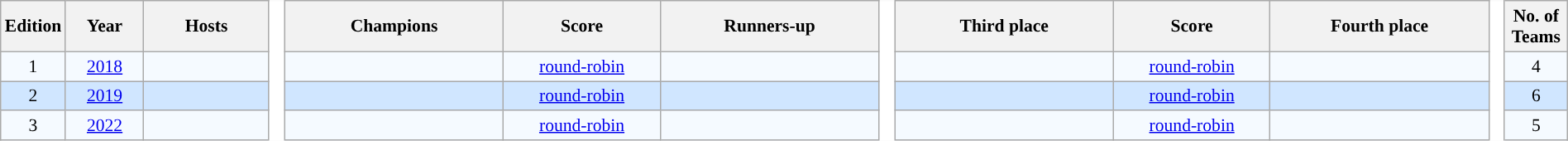<table class="wikitable" style="text-align:center;width:100%; font-size:90%;">
<tr>
<th width=2%>Edition</th>
<th width=5%>Year</th>
<th width=8%>Hosts</th>
<td rowspan="5" style="width:1%;background:#fff;border-top-style:hidden;border-bottom-style:hidden;"></td>
<th style="width:14%;">Champions</th>
<th width=10%>Score</th>
<th style="width:14%;">Runners-up</th>
<td rowspan="5" style="width:1%;background:#fff;border-top-style:hidden;border-bottom-style:hidden;"></td>
<th style="width:14%;">Third place</th>
<th width=10%>Score</th>
<th style="width:14%;">Fourth place</th>
<td rowspan="5" style="width:1%;background:#fff;border-top-style:hidden;border-bottom-style:hidden;"></td>
<th width=4%>No. of Teams</th>
</tr>
<tr bgcolor=#F5FAFF>
<td>1</td>
<td><a href='#'>2018</a></td>
<td align="left"></td>
<td><strong></strong></td>
<td><a href='#'>round-robin</a></td>
<td></td>
<td></td>
<td><a href='#'>round-robin</a></td>
<td></td>
<td>4</td>
</tr>
<tr bgcolor=#D0E6FF>
<td>2</td>
<td><a href='#'>2019</a></td>
<td align="left"></td>
<td><strong></strong></td>
<td><a href='#'>round-robin</a></td>
<td></td>
<td></td>
<td><a href='#'>round-robin</a></td>
<td></td>
<td>6</td>
</tr>
<tr bgcolor=#F5FAFF>
<td>3</td>
<td><a href='#'>2022</a></td>
<td align="left"></td>
<td><strong></strong></td>
<td><a href='#'>round-robin</a></td>
<td></td>
<td></td>
<td><a href='#'>round-robin</a></td>
<td></td>
<td>5</td>
</tr>
</table>
